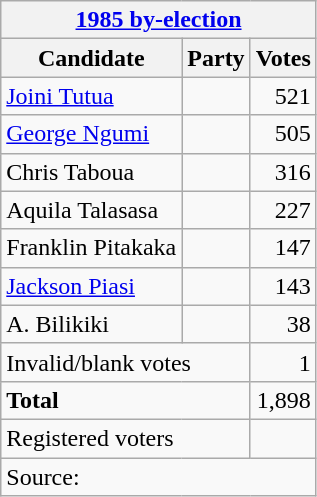<table class=wikitable style=text-align:left>
<tr>
<th colspan=3><a href='#'>1985 by-election</a></th>
</tr>
<tr>
<th>Candidate</th>
<th>Party</th>
<th>Votes</th>
</tr>
<tr>
<td><a href='#'>Joini Tutua</a></td>
<td></td>
<td align=right>521</td>
</tr>
<tr>
<td><a href='#'>George Ngumi</a></td>
<td></td>
<td align=right>505</td>
</tr>
<tr>
<td>Chris Taboua</td>
<td></td>
<td align=right>316</td>
</tr>
<tr>
<td>Aquila Talasasa</td>
<td></td>
<td align=right>227</td>
</tr>
<tr>
<td>Franklin Pitakaka</td>
<td></td>
<td align=right>147</td>
</tr>
<tr>
<td><a href='#'>Jackson Piasi</a></td>
<td></td>
<td align=right>143</td>
</tr>
<tr>
<td>A. Bilikiki</td>
<td></td>
<td align=right>38</td>
</tr>
<tr>
<td colspan=2>Invalid/blank votes</td>
<td align=right>1</td>
</tr>
<tr>
<td colspan=2><strong>Total</strong></td>
<td align=right>1,898</td>
</tr>
<tr>
<td colspan=2>Registered voters</td>
<td align=right></td>
</tr>
<tr>
<td colspan=3>Source: </td>
</tr>
</table>
